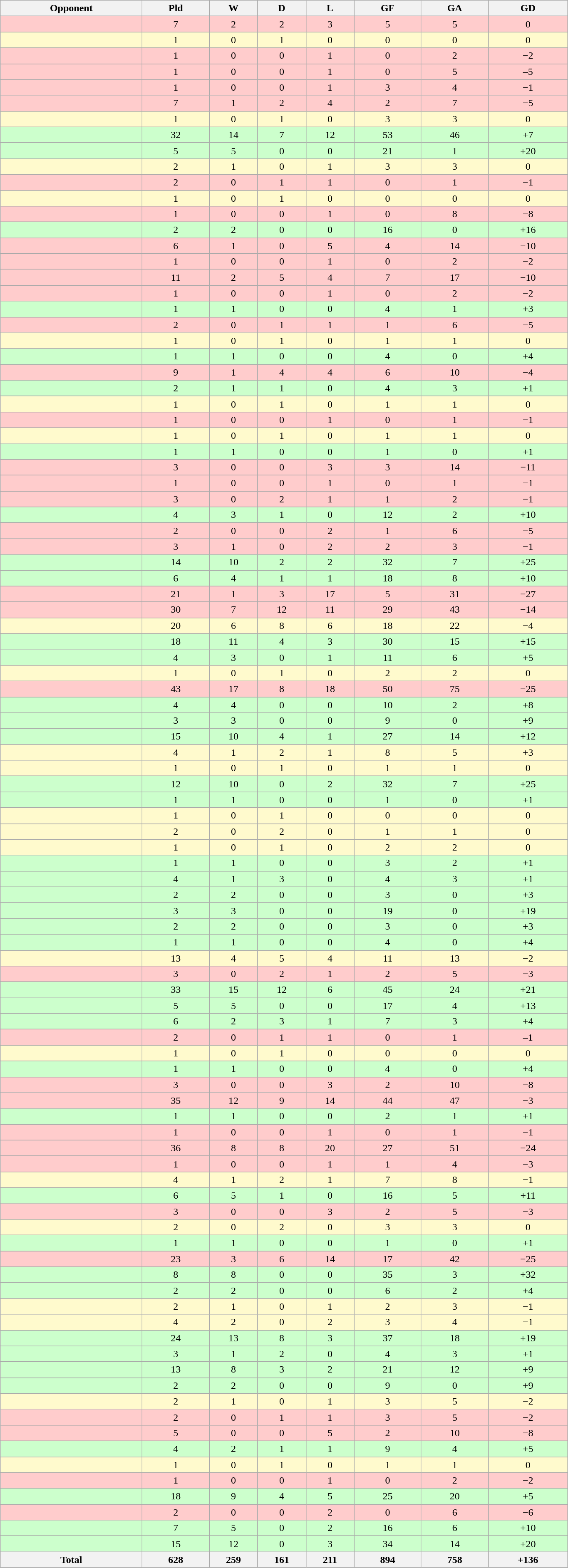<table class="wikitable sortable" style="text-align: center">
<tr>
<th width=220>Opponent<br></th>
<th width=100>Pld<br></th>
<th width=70>W<br></th>
<th width=70>D<br></th>
<th width=70>L<br></th>
<th width=100>GF<br></th>
<th width=100>GA<br></th>
<th width=120>GD<br></th>
</tr>
<tr bgcolor="#FFCCCC">
<td style="text-align:left;"></td>
<td>7</td>
<td>2</td>
<td>2</td>
<td>3</td>
<td>5</td>
<td>5</td>
<td>0</td>
</tr>
<tr bgcolor="#FFFACD">
<td style="text-align:left;"></td>
<td>1</td>
<td>0</td>
<td>1</td>
<td>0</td>
<td>0</td>
<td>0</td>
<td>0</td>
</tr>
<tr bgcolor="#FFCCCC">
<td style="text-align:left;"></td>
<td>1</td>
<td>0</td>
<td>0</td>
<td>1</td>
<td>0</td>
<td>2</td>
<td>−2</td>
</tr>
<tr bgcolor="#FFCCCC">
<td style="text-align:left;"></td>
<td>1</td>
<td>0</td>
<td>0</td>
<td>1</td>
<td>0</td>
<td>5</td>
<td>–5</td>
</tr>
<tr bgcolor="#FFCCCC">
<td style="text-align:left;"></td>
<td>1</td>
<td>0</td>
<td>0</td>
<td>1</td>
<td>3</td>
<td>4</td>
<td>−1</td>
</tr>
<tr bgcolor="#FFCCCC">
<td style="text-align:left;"></td>
<td>7</td>
<td>1</td>
<td>2</td>
<td>4</td>
<td>2</td>
<td>7</td>
<td>−5</td>
</tr>
<tr bgcolor="#FFFACD">
<td style="text-align:left;"></td>
<td>1</td>
<td>0</td>
<td>1</td>
<td>0</td>
<td>3</td>
<td>3</td>
<td>0</td>
</tr>
<tr bgcolor="#CCFFCC">
<td style="text-align:left;"></td>
<td>32</td>
<td>14</td>
<td>7</td>
<td>12</td>
<td>53</td>
<td>46</td>
<td>+7</td>
</tr>
<tr bgcolor="#CCFFCC">
<td style="text-align:left;"></td>
<td>5</td>
<td>5</td>
<td>0</td>
<td>0</td>
<td>21</td>
<td>1</td>
<td>+20</td>
</tr>
<tr bgcolor="#FFFACD">
<td style="text-align:left;"></td>
<td>2</td>
<td>1</td>
<td>0</td>
<td>1</td>
<td>3</td>
<td>3</td>
<td>0</td>
</tr>
<tr bgcolor="#FFCCCC">
<td style="text-align:left;"></td>
<td>2</td>
<td>0</td>
<td>1</td>
<td>1</td>
<td>0</td>
<td>1</td>
<td>−1</td>
</tr>
<tr bgcolor="#FFFACD">
<td style="text-align:left;"></td>
<td>1</td>
<td>0</td>
<td>1</td>
<td>0</td>
<td>0</td>
<td>0</td>
<td>0</td>
</tr>
<tr bgcolor="#FFCCCC">
<td style="text-align:left;"></td>
<td>1</td>
<td>0</td>
<td>0</td>
<td>1</td>
<td>0</td>
<td>8</td>
<td>−8</td>
</tr>
<tr bgcolor="#CCFFCC">
<td style="text-align:left;"></td>
<td>2</td>
<td>2</td>
<td>0</td>
<td>0</td>
<td>16</td>
<td>0</td>
<td>+16</td>
</tr>
<tr bgcolor="#FFCCCC">
<td style="text-align:left;"></td>
<td>6</td>
<td>1</td>
<td>0</td>
<td>5</td>
<td>4</td>
<td>14</td>
<td>−10</td>
</tr>
<tr bgcolor="#FFCCCC">
<td style="text-align:left;"></td>
<td>1</td>
<td>0</td>
<td>0</td>
<td>1</td>
<td>0</td>
<td>2</td>
<td>−2</td>
</tr>
<tr bgcolor="#FFCCCC">
<td style="text-align:left;"></td>
<td>11</td>
<td>2</td>
<td>5</td>
<td>4</td>
<td>7</td>
<td>17</td>
<td>−10</td>
</tr>
<tr bgcolor="#FFCCCC">
<td style="text-align:left;"></td>
<td>1</td>
<td>0</td>
<td>0</td>
<td>1</td>
<td>0</td>
<td>2</td>
<td>−2</td>
</tr>
<tr bgcolor="#CCFFCC">
<td style="text-align:left;"></td>
<td>1</td>
<td>1</td>
<td>0</td>
<td>0</td>
<td>4</td>
<td>1</td>
<td>+3</td>
</tr>
<tr bgcolor="#FFCCCC">
<td style="text-align:left;"></td>
<td>2</td>
<td>0</td>
<td>1</td>
<td>1</td>
<td>1</td>
<td>6</td>
<td>−5</td>
</tr>
<tr bgcolor="#FFFACD">
<td style="text-align:left;"></td>
<td>1</td>
<td>0</td>
<td>1</td>
<td>0</td>
<td>1</td>
<td>1</td>
<td>0</td>
</tr>
<tr bgcolor="#CCFFCC">
<td style="text-align:left;"></td>
<td>1</td>
<td>1</td>
<td>0</td>
<td>0</td>
<td>4</td>
<td>0</td>
<td>+4</td>
</tr>
<tr bgcolor="#FFCCCC">
<td style="text-align:left;"></td>
<td>9</td>
<td>1</td>
<td>4</td>
<td>4</td>
<td>6</td>
<td>10</td>
<td>−4</td>
</tr>
<tr bgcolor="#CCFFCC">
<td style="text-align:left;"></td>
<td>2</td>
<td>1</td>
<td>1</td>
<td>0</td>
<td>4</td>
<td>3</td>
<td>+1</td>
</tr>
<tr bgcolor="#FFFACD">
<td style="text-align:left;"></td>
<td>1</td>
<td>0</td>
<td>1</td>
<td>0</td>
<td>1</td>
<td>1</td>
<td>0</td>
</tr>
<tr bgcolor="#FFCCCC">
<td style="text-align:left;"></td>
<td>1</td>
<td>0</td>
<td>0</td>
<td>1</td>
<td>0</td>
<td>1</td>
<td>−1</td>
</tr>
<tr bgcolor="#FFFACD">
<td style="text-align:left;"></td>
<td>1</td>
<td>0</td>
<td>1</td>
<td>0</td>
<td>1</td>
<td>1</td>
<td>0</td>
</tr>
<tr bgcolor="#CCFFCC">
<td style="text-align:left;"></td>
<td>1</td>
<td>1</td>
<td>0</td>
<td>0</td>
<td>1</td>
<td>0</td>
<td>+1</td>
</tr>
<tr bgcolor="#FFCCCC">
<td style="text-align:left;"></td>
<td>3</td>
<td>0</td>
<td>0</td>
<td>3</td>
<td>3</td>
<td>14</td>
<td>−11</td>
</tr>
<tr bgcolor="#FFCCCC">
<td style="text-align:left;"></td>
<td>1</td>
<td>0</td>
<td>0</td>
<td>1</td>
<td>0</td>
<td>1</td>
<td>−1</td>
</tr>
<tr bgcolor="#FFCCCC">
<td style="text-align:left;"></td>
<td>3</td>
<td>0</td>
<td>2</td>
<td>1</td>
<td>1</td>
<td>2</td>
<td>−1</td>
</tr>
<tr bgcolor="#CCFFCC">
<td style="text-align:left;"></td>
<td>4</td>
<td>3</td>
<td>1</td>
<td>0</td>
<td>12</td>
<td>2</td>
<td>+10</td>
</tr>
<tr bgcolor="#FFCCCC">
<td style="text-align:left;"></td>
<td>2</td>
<td>0</td>
<td>0</td>
<td>2</td>
<td>1</td>
<td>6</td>
<td>−5</td>
</tr>
<tr bgcolor="#FFCCCC">
<td style="text-align:left;"></td>
<td>3</td>
<td>1</td>
<td>0</td>
<td>2</td>
<td>2</td>
<td>3</td>
<td>−1</td>
</tr>
<tr bgcolor="#CCFFCC">
<td style="text-align:left;"></td>
<td>14</td>
<td>10</td>
<td>2</td>
<td>2</td>
<td>32</td>
<td>7</td>
<td>+25</td>
</tr>
<tr bgcolor="#CCFFCC">
<td style="text-align:left;"></td>
<td>6</td>
<td>4</td>
<td>1</td>
<td>1</td>
<td>18</td>
<td>8</td>
<td>+10</td>
</tr>
<tr bgcolor="#FFCCCC">
<td style="text-align:left;"></td>
<td>21</td>
<td>1</td>
<td>3</td>
<td>17</td>
<td>5</td>
<td>31</td>
<td>−27</td>
</tr>
<tr bgcolor="#FFCCCC">
<td style="text-align:left;"></td>
<td>30</td>
<td>7</td>
<td>12</td>
<td>11</td>
<td>29</td>
<td>43</td>
<td>−14</td>
</tr>
<tr bgcolor="#FFFACD">
<td style="text-align:left;"></td>
<td>20</td>
<td>6</td>
<td>8</td>
<td>6</td>
<td>18</td>
<td>22</td>
<td>−4</td>
</tr>
<tr bgcolor="#CCFFCC">
<td style="text-align:left;"></td>
<td>18</td>
<td>11</td>
<td>4</td>
<td>3</td>
<td>30</td>
<td>15</td>
<td>+15</td>
</tr>
<tr bgcolor="#CCFFCC">
<td style="text-align:left;"></td>
<td>4</td>
<td>3</td>
<td>0</td>
<td>1</td>
<td>11</td>
<td>6</td>
<td>+5</td>
</tr>
<tr bgcolor="#FFFACD">
<td style="text-align:left;"></td>
<td>1</td>
<td>0</td>
<td>1</td>
<td>0</td>
<td>2</td>
<td>2</td>
<td>0</td>
</tr>
<tr bgcolor="#FFCCCC">
<td style="text-align:left;"></td>
<td>43</td>
<td>17</td>
<td>8</td>
<td>18</td>
<td>50</td>
<td>75</td>
<td>−25</td>
</tr>
<tr bgcolor="#CCFFCC">
<td style="text-align:left;"></td>
<td>4</td>
<td>4</td>
<td>0</td>
<td>0</td>
<td>10</td>
<td>2</td>
<td>+8</td>
</tr>
<tr bgcolor="#CCFFCC">
<td style="text-align:left;"></td>
<td>3</td>
<td>3</td>
<td>0</td>
<td>0</td>
<td>9</td>
<td>0</td>
<td>+9</td>
</tr>
<tr bgcolor="#CCFFCC">
<td style="text-align:left;"></td>
<td>15</td>
<td>10</td>
<td>4</td>
<td>1</td>
<td>27</td>
<td>14</td>
<td>+12</td>
</tr>
<tr bgcolor="#FFFACD">
<td style="text-align:left;"></td>
<td>4</td>
<td>1</td>
<td>2</td>
<td>1</td>
<td>8</td>
<td>5</td>
<td>+3</td>
</tr>
<tr bgcolor="#FFFACD">
<td style="text-align:left;"></td>
<td>1</td>
<td>0</td>
<td>1</td>
<td>0</td>
<td>1</td>
<td>1</td>
<td>0</td>
</tr>
<tr bgcolor="#CCFFCC">
<td style="text-align:left;"></td>
<td>12</td>
<td>10</td>
<td>0</td>
<td>2</td>
<td>32</td>
<td>7</td>
<td>+25</td>
</tr>
<tr bgcolor="#CCFFCC">
<td style="text-align:left;"></td>
<td>1</td>
<td>1</td>
<td>0</td>
<td>0</td>
<td>1</td>
<td>0</td>
<td>+1</td>
</tr>
<tr bgcolor="#FFFACD">
<td style="text-align:left;"></td>
<td>1</td>
<td>0</td>
<td>1</td>
<td>0</td>
<td>0</td>
<td>0</td>
<td>0</td>
</tr>
<tr bgcolor="#FFFACD">
<td style="text-align:left;"></td>
<td>2</td>
<td>0</td>
<td>2</td>
<td>0</td>
<td>1</td>
<td>1</td>
<td>0</td>
</tr>
<tr bgcolor="#FFFACD">
<td style="text-align:left;"></td>
<td>1</td>
<td>0</td>
<td>1</td>
<td>0</td>
<td>2</td>
<td>2</td>
<td>0</td>
</tr>
<tr bgcolor="#CCFFCC">
<td style="text-align:left;"></td>
<td>1</td>
<td>1</td>
<td>0</td>
<td>0</td>
<td>3</td>
<td>2</td>
<td>+1</td>
</tr>
<tr bgcolor="#CCFFCC">
<td style="text-align:left;"></td>
<td>4</td>
<td>1</td>
<td>3</td>
<td>0</td>
<td>4</td>
<td>3</td>
<td>+1</td>
</tr>
<tr bgcolor="#CCFFCC">
<td style="text-align:left;"></td>
<td>2</td>
<td>2</td>
<td>0</td>
<td>0</td>
<td>3</td>
<td>0</td>
<td>+3</td>
</tr>
<tr bgcolor="#CCFFCC">
<td style="text-align:left;"></td>
<td>3</td>
<td>3</td>
<td>0</td>
<td>0</td>
<td>19</td>
<td>0</td>
<td>+19</td>
</tr>
<tr bgcolor="#CCFFCC">
<td style="text-align:left;"></td>
<td>2</td>
<td>2</td>
<td>0</td>
<td>0</td>
<td>3</td>
<td>0</td>
<td>+3</td>
</tr>
<tr bgcolor="#CCFFCC">
<td style="text-align:left;"></td>
<td>1</td>
<td>1</td>
<td>0</td>
<td>0</td>
<td>4</td>
<td>0</td>
<td>+4</td>
</tr>
<tr bgcolor="#FFFACD">
<td style="text-align:left;"></td>
<td>13</td>
<td>4</td>
<td>5</td>
<td>4</td>
<td>11</td>
<td>13</td>
<td>−2</td>
</tr>
<tr bgcolor="#FFCCCC">
<td style="text-align:left;"></td>
<td>3</td>
<td>0</td>
<td>2</td>
<td>1</td>
<td>2</td>
<td>5</td>
<td>−3</td>
</tr>
<tr bgcolor="#CCFFCC">
<td style="text-align:left;"></td>
<td>33</td>
<td>15</td>
<td>12</td>
<td>6</td>
<td>45</td>
<td>24</td>
<td>+21</td>
</tr>
<tr bgcolor="#CCFFCC">
<td style="text-align:left;"></td>
<td>5</td>
<td>5</td>
<td>0</td>
<td>0</td>
<td>17</td>
<td>4</td>
<td>+13</td>
</tr>
<tr bgcolor="#CCFFCC">
<td style="text-align:left;"></td>
<td>6</td>
<td>2</td>
<td>3</td>
<td>1</td>
<td>7</td>
<td>3</td>
<td>+4</td>
</tr>
<tr bgcolor="#FFCCCC">
<td style="text-align:left;"></td>
<td>2</td>
<td>0</td>
<td>1</td>
<td>1</td>
<td>0</td>
<td>1</td>
<td>–1</td>
</tr>
<tr bgcolor="#FFFACD">
<td style="text-align:left;"></td>
<td>1</td>
<td>0</td>
<td>1</td>
<td>0</td>
<td>0</td>
<td>0</td>
<td>0</td>
</tr>
<tr bgcolor="#CCFFCC">
<td style="text-align:left;"></td>
<td>1</td>
<td>1</td>
<td>0</td>
<td>0</td>
<td>4</td>
<td>0</td>
<td>+4</td>
</tr>
<tr bgcolor="#FFCCCC">
<td style="text-align:left;"></td>
<td>3</td>
<td>0</td>
<td>0</td>
<td>3</td>
<td>2</td>
<td>10</td>
<td>−8</td>
</tr>
<tr bgcolor="#FFCCCC">
<td style="text-align:left;"></td>
<td>35</td>
<td>12</td>
<td>9</td>
<td>14</td>
<td>44</td>
<td>47</td>
<td>−3</td>
</tr>
<tr bgcolor="#CCFFCC">
<td style="text-align:left;"></td>
<td>1</td>
<td>1</td>
<td>0</td>
<td>0</td>
<td>2</td>
<td>1</td>
<td>+1</td>
</tr>
<tr bgcolor="#FFCCCC">
<td style="text-align:left;"></td>
<td>1</td>
<td>0</td>
<td>0</td>
<td>1</td>
<td>0</td>
<td>1</td>
<td>−1</td>
</tr>
<tr bgcolor="#FFCCCC">
<td style="text-align:left;"></td>
<td>36</td>
<td>8</td>
<td>8</td>
<td>20</td>
<td>27</td>
<td>51</td>
<td>−24</td>
</tr>
<tr bgcolor="#FFCCCC">
<td style="text-align:left;"></td>
<td>1</td>
<td>0</td>
<td>0</td>
<td>1</td>
<td>1</td>
<td>4</td>
<td>−3</td>
</tr>
<tr bgcolor="#FFFACD">
<td style="text-align:left;"></td>
<td>4</td>
<td>1</td>
<td>2</td>
<td>1</td>
<td>7</td>
<td>8</td>
<td>−1</td>
</tr>
<tr bgcolor="#CCFFCC">
<td style="text-align:left;"></td>
<td>6</td>
<td>5</td>
<td>1</td>
<td>0</td>
<td>16</td>
<td>5</td>
<td>+11</td>
</tr>
<tr bgcolor="#FFCCCC">
<td style="text-align:left;"></td>
<td>3</td>
<td>0</td>
<td>0</td>
<td>3</td>
<td>2</td>
<td>5</td>
<td>−3</td>
</tr>
<tr bgcolor="#FFFACD">
<td style="text-align:left;"></td>
<td>2</td>
<td>0</td>
<td>2</td>
<td>0</td>
<td>3</td>
<td>3</td>
<td>0</td>
</tr>
<tr bgcolor="#CCFFCC">
<td style="text-align:left;"></td>
<td>1</td>
<td>1</td>
<td>0</td>
<td>0</td>
<td>1</td>
<td>0</td>
<td>+1</td>
</tr>
<tr bgcolor="#FFCCCC">
<td style="text-align:left;"></td>
<td>23</td>
<td>3</td>
<td>6</td>
<td>14</td>
<td>17</td>
<td>42</td>
<td>−25</td>
</tr>
<tr bgcolor="#CCFFCC">
<td style="text-align:left;"></td>
<td>8</td>
<td>8</td>
<td>0</td>
<td>0</td>
<td>35</td>
<td>3</td>
<td>+32</td>
</tr>
<tr bgcolor="#CCFFCC">
<td style="text-align:left;"></td>
<td>2</td>
<td>2</td>
<td>0</td>
<td>0</td>
<td>6</td>
<td>2</td>
<td>+4</td>
</tr>
<tr bgcolor="#FFFACD">
<td style="text-align:left;"></td>
<td>2</td>
<td>1</td>
<td>0</td>
<td>1</td>
<td>2</td>
<td>3</td>
<td>−1</td>
</tr>
<tr bgcolor="#FFFACD">
<td style="text-align:left;"></td>
<td>4</td>
<td>2</td>
<td>0</td>
<td>2</td>
<td>3</td>
<td>4</td>
<td>−1</td>
</tr>
<tr bgcolor="#CCFFCC">
<td style="text-align:left;"></td>
<td>24</td>
<td>13</td>
<td>8</td>
<td>3</td>
<td>37</td>
<td>18</td>
<td>+19</td>
</tr>
<tr bgcolor="#CCFFCC">
<td style="text-align:left;"></td>
<td>3</td>
<td>1</td>
<td>2</td>
<td>0</td>
<td>4</td>
<td>3</td>
<td>+1</td>
</tr>
<tr bgcolor="#CCFFCC">
<td style="text-align:left;"></td>
<td>13</td>
<td>8</td>
<td>3</td>
<td>2</td>
<td>21</td>
<td>12</td>
<td>+9</td>
</tr>
<tr bgcolor="#CCFFCC">
<td style="text-align:left;"></td>
<td>2</td>
<td>2</td>
<td>0</td>
<td>0</td>
<td>9</td>
<td>0</td>
<td>+9</td>
</tr>
<tr bgcolor="#FFFACD">
<td style="text-align:left;"></td>
<td>2</td>
<td>1</td>
<td>0</td>
<td>1</td>
<td>3</td>
<td>5</td>
<td>−2</td>
</tr>
<tr bgcolor="#FFCCCC">
<td style="text-align:left;"></td>
<td>2</td>
<td>0</td>
<td>1</td>
<td>1</td>
<td>3</td>
<td>5</td>
<td>−2</td>
</tr>
<tr bgcolor="#FFCCCC">
<td style="text-align:left;"></td>
<td>5</td>
<td>0</td>
<td>0</td>
<td>5</td>
<td>2</td>
<td>10</td>
<td>−8</td>
</tr>
<tr bgcolor="#CCFFCC">
<td style="text-align:left;"></td>
<td>4</td>
<td>2</td>
<td>1</td>
<td>1</td>
<td>9</td>
<td>4</td>
<td>+5</td>
</tr>
<tr bgcolor="#FFFACD">
<td style="text-align:left;"></td>
<td>1</td>
<td>0</td>
<td>1</td>
<td>0</td>
<td>1</td>
<td>1</td>
<td>0</td>
</tr>
<tr bgcolor="#FFCCCC">
<td style="text-align:left;"></td>
<td>1</td>
<td>0</td>
<td>0</td>
<td>1</td>
<td>0</td>
<td>2</td>
<td>−2</td>
</tr>
<tr bgcolor="#CCFFCC">
<td style="text-align:left;"></td>
<td>18</td>
<td>9</td>
<td>4</td>
<td>5</td>
<td>25</td>
<td>20</td>
<td>+5</td>
</tr>
<tr bgcolor="#FFCCCC">
<td style="text-align:left;"></td>
<td>2</td>
<td>0</td>
<td>0</td>
<td>2</td>
<td>0</td>
<td>6</td>
<td>−6</td>
</tr>
<tr bgcolor="#CCFFCC">
<td style="text-align:left;"></td>
<td>7</td>
<td>5</td>
<td>0</td>
<td>2</td>
<td>16</td>
<td>6</td>
<td>+10</td>
</tr>
<tr bgcolor="#CCFFCC">
<td style="text-align:left;"></td>
<td>15</td>
<td>12</td>
<td>0</td>
<td>3</td>
<td>34</td>
<td>14</td>
<td>+20</td>
</tr>
<tr class="sortbottom">
<th>Total</th>
<th>628</th>
<th>259</th>
<th>161</th>
<th>211</th>
<th>894</th>
<th>758</th>
<th>+136</th>
</tr>
</table>
